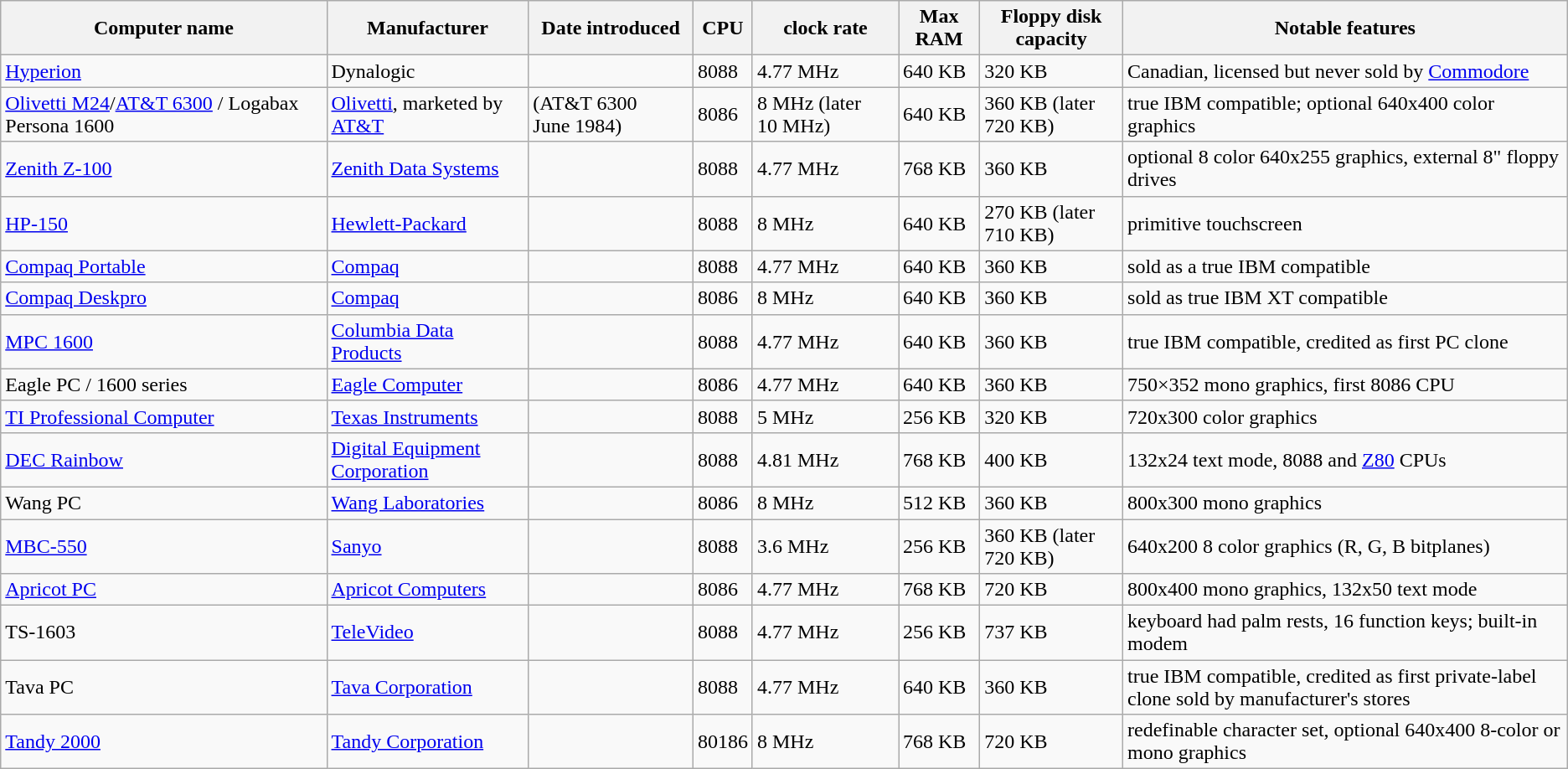<table class="wikitable sortable">
<tr>
<th>Computer name</th>
<th>Manufacturer</th>
<th>Date introduced</th>
<th>CPU</th>
<th>clock rate</th>
<th>Max RAM</th>
<th>Floppy disk capacity</th>
<th>Notable features</th>
</tr>
<tr>
<td><a href='#'>Hyperion</a></td>
<td>Dynalogic</td>
<td></td>
<td>8088</td>
<td>4.77 MHz</td>
<td>640 KB</td>
<td>320 KB</td>
<td>Canadian, licensed but never sold by <a href='#'>Commodore</a></td>
</tr>
<tr>
<td><a href='#'>Olivetti&nbsp;M24</a>/<a href='#'>AT&T&nbsp;6300</a> / Logabax Persona 1600</td>
<td><a href='#'>Olivetti</a>, marketed by <a href='#'>AT&T</a></td>
<td> (AT&T 6300 June 1984)</td>
<td>8086</td>
<td>8 MHz (later 10 MHz)</td>
<td>640 KB</td>
<td>360 KB (later 720 KB)</td>
<td>true IBM compatible; optional 640x400 color graphics</td>
</tr>
<tr>
<td><a href='#'>Zenith Z-100</a></td>
<td><a href='#'>Zenith Data Systems</a></td>
<td></td>
<td>8088</td>
<td>4.77 MHz</td>
<td>768 KB</td>
<td>360 KB</td>
<td>optional 8 color 640x255 graphics, external 8" floppy drives</td>
</tr>
<tr>
<td><a href='#'>HP-150</a></td>
<td><a href='#'>Hewlett-Packard</a></td>
<td></td>
<td>8088</td>
<td>8 MHz</td>
<td>640 KB</td>
<td>270 KB (later 710 KB)</td>
<td>primitive touchscreen</td>
</tr>
<tr>
<td><a href='#'>Compaq Portable</a></td>
<td><a href='#'>Compaq</a></td>
<td></td>
<td>8088</td>
<td>4.77 MHz</td>
<td>640 KB</td>
<td>360 KB</td>
<td>sold as a true IBM compatible</td>
</tr>
<tr>
<td><a href='#'>Compaq Deskpro</a></td>
<td><a href='#'>Compaq</a></td>
<td></td>
<td>8086</td>
<td>8 MHz</td>
<td>640 KB</td>
<td>360 KB</td>
<td>sold as true IBM XT compatible</td>
</tr>
<tr>
<td><a href='#'>MPC 1600</a></td>
<td><a href='#'>Columbia Data Products</a></td>
<td></td>
<td>8088</td>
<td>4.77 MHz</td>
<td>640 KB</td>
<td>360 KB</td>
<td>true IBM compatible, credited as first PC clone</td>
</tr>
<tr>
<td>Eagle PC / 1600 series</td>
<td><a href='#'>Eagle Computer</a></td>
<td></td>
<td>8086</td>
<td>4.77 MHz</td>
<td>640 KB</td>
<td>360 KB</td>
<td>750×352 mono graphics, first 8086 CPU</td>
</tr>
<tr>
<td><a href='#'>TI Professional Computer</a></td>
<td><a href='#'>Texas Instruments</a></td>
<td></td>
<td>8088</td>
<td>5 MHz</td>
<td>256 KB</td>
<td>320 KB</td>
<td>720x300 color graphics</td>
</tr>
<tr>
<td><a href='#'>DEC Rainbow</a></td>
<td><a href='#'>Digital Equipment Corporation</a></td>
<td></td>
<td>8088</td>
<td>4.81 MHz</td>
<td>768 KB</td>
<td>400 KB</td>
<td>132x24 text mode, 8088 and <a href='#'>Z80</a> CPUs</td>
</tr>
<tr>
<td>Wang PC</td>
<td><a href='#'>Wang Laboratories</a></td>
<td></td>
<td>8086</td>
<td>8 MHz</td>
<td>512 KB</td>
<td>360 KB</td>
<td>800x300 mono graphics</td>
</tr>
<tr>
<td><a href='#'>MBC-550</a></td>
<td><a href='#'>Sanyo</a></td>
<td></td>
<td>8088</td>
<td>3.6 MHz</td>
<td>256 KB</td>
<td>360 KB (later 720 KB)</td>
<td>640x200 8 color graphics (R, G, B bitplanes)</td>
</tr>
<tr>
<td><a href='#'>Apricot PC</a></td>
<td><a href='#'>Apricot Computers</a></td>
<td></td>
<td>8086</td>
<td>4.77 MHz</td>
<td>768 KB</td>
<td>720 KB</td>
<td>800x400 mono graphics, 132x50 text mode</td>
</tr>
<tr>
<td>TS-1603</td>
<td><a href='#'>TeleVideo</a></td>
<td></td>
<td>8088</td>
<td>4.77 MHz</td>
<td>256 KB</td>
<td>737 KB</td>
<td>keyboard had palm rests, 16 function keys; built-in modem</td>
</tr>
<tr>
<td>Tava PC</td>
<td><a href='#'>Tava Corporation</a></td>
<td></td>
<td>8088</td>
<td>4.77 MHz</td>
<td>640 KB</td>
<td>360 KB</td>
<td>true IBM compatible, credited as first private-label clone sold by manufacturer's stores</td>
</tr>
<tr>
<td><a href='#'>Tandy 2000</a></td>
<td><a href='#'>Tandy Corporation</a></td>
<td></td>
<td>80186</td>
<td>8 MHz</td>
<td>768 KB</td>
<td>720 KB</td>
<td>redefinable character set, optional 640x400 8-color or mono graphics</td>
</tr>
</table>
